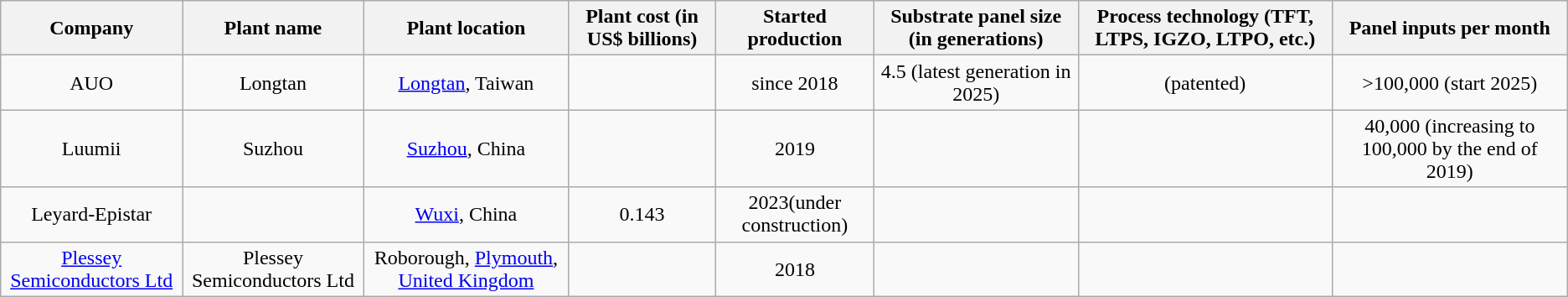<table class="wikitable sortable" style="text-align:center">
<tr>
<th>Company</th>
<th>Plant name</th>
<th>Plant location</th>
<th data-sort-type="number">Plant cost (in US$ billions)</th>
<th data-sort-type="number">Started production</th>
<th data-sort-type="number">Substrate panel size (in generations)</th>
<th data-sort-type="number">Process technology (TFT, LTPS, IGZO, LTPO, etc.)</th>
<th data-sort-type="number">Panel inputs per month</th>
</tr>
<tr>
<td>AUO</td>
<td>Longtan</td>
<td><a href='#'>Longtan</a>, Taiwan</td>
<td></td>
<td>since 2018</td>
<td>4.5 (latest generation in 2025)</td>
<td>(patented)</td>
<td>>100,000 (start 2025)</td>
</tr>
<tr>
<td>Luumii</td>
<td>Suzhou</td>
<td><a href='#'>Suzhou</a>, China</td>
<td></td>
<td>2019</td>
<td></td>
<td></td>
<td>40,000 (increasing to 100,000 by the end of 2019)</td>
</tr>
<tr>
<td>Leyard-Epistar</td>
<td></td>
<td><a href='#'>Wuxi</a>, China</td>
<td>0.143</td>
<td>2023(under construction)</td>
<td></td>
<td></td>
<td></td>
</tr>
<tr>
<td><a href='#'>Plessey Semiconductors Ltd</a></td>
<td>Plessey Semiconductors Ltd</td>
<td>Roborough, <a href='#'>Plymouth</a>, <a href='#'>United Kingdom</a></td>
<td></td>
<td>2018</td>
<td></td>
<td></td>
<td></td>
</tr>
</table>
